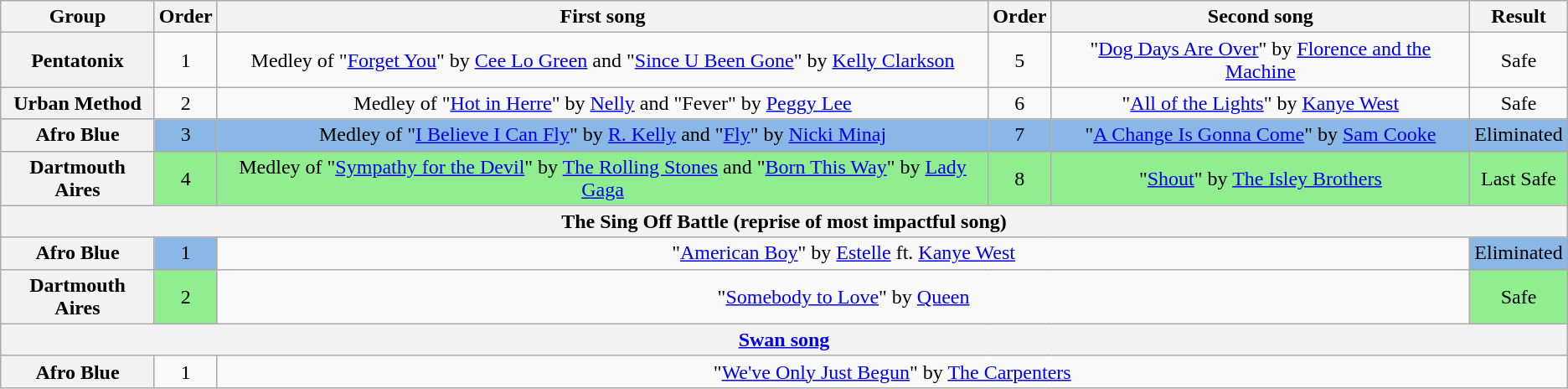<table class="wikitable plainrowheaders" style="text-align:center;">
<tr>
<th scope="col">Group</th>
<th scope="col">Order</th>
<th scope="col">First song</th>
<th scope="col">Order</th>
<th scope="col">Second song</th>
<th scope="col">Result</th>
</tr>
<tr>
<th scope="row">Pentatonix</th>
<td>1</td>
<td>Medley of "<a href='#'>Forget You</a>" by <a href='#'>Cee Lo Green</a> and "<a href='#'>Since U Been Gone</a>" by <a href='#'>Kelly Clarkson</a></td>
<td>5</td>
<td>"<a href='#'>Dog Days Are Over</a>" by <a href='#'>Florence and the Machine</a></td>
<td>Safe</td>
</tr>
<tr>
<th scope="row">Urban Method</th>
<td>2</td>
<td>Medley of "<a href='#'>Hot in Herre</a>" by <a href='#'>Nelly</a> and "Fever" by <a href='#'>Peggy Lee</a></td>
<td>6</td>
<td>"<a href='#'>All of the Lights</a>" by <a href='#'>Kanye West</a></td>
<td>Safe</td>
</tr>
<tr style="background:#8ab8e6;">
<th scope="row">Afro Blue</th>
<td>3</td>
<td>Medley of "<a href='#'>I Believe I Can Fly</a>" by <a href='#'>R. Kelly</a> and "<a href='#'>Fly</a>" by <a href='#'>Nicki Minaj</a></td>
<td>7</td>
<td>"<a href='#'>A Change Is Gonna Come</a>" by <a href='#'>Sam Cooke</a></td>
<td>Eliminated</td>
</tr>
<tr style="background:lightgreen;">
<th scope="row">Dartmouth Aires</th>
<td>4</td>
<td>Medley of "<a href='#'>Sympathy for the Devil</a>" by <a href='#'>The Rolling Stones</a> and "<a href='#'>Born This Way</a>" by <a href='#'>Lady Gaga</a></td>
<td>8</td>
<td>"<a href='#'>Shout</a>" by <a href='#'>The Isley Brothers</a></td>
<td>Last Safe</td>
</tr>
<tr>
<th scope="col" colspan="6">The Sing Off Battle (reprise of most impactful song)</th>
</tr>
<tr>
<th scope="row">Afro Blue</th>
<td style="background:#8ab8e6;">1</td>
<td colspan="3">"<a href='#'>American Boy</a>" by <a href='#'>Estelle</a> ft. <a href='#'>Kanye West</a></td>
<td style="background:#8ab8e6;">Eliminated</td>
</tr>
<tr>
<th scope="row">Dartmouth Aires</th>
<td style="background:lightgreen;">2</td>
<td colspan="3">"<a href='#'>Somebody to Love</a>" by <a href='#'>Queen</a></td>
<td style="background:lightgreen;">Safe</td>
</tr>
<tr>
<th scope="col" colspan="6"><a href='#'>Swan song</a></th>
</tr>
<tr>
<th scope="row">Afro Blue</th>
<td>1</td>
<td colspan="4">"<a href='#'>We've Only Just Begun</a>" by <a href='#'>The Carpenters</a></td>
</tr>
</table>
